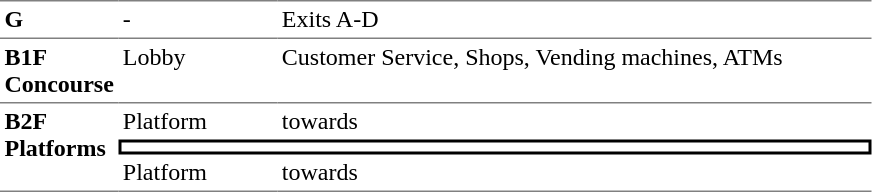<table border=0 cellspacing=0 cellpadding=3>
<tr>
<td style="border-top:solid 1px gray;" width=50 valign=top><strong>G</strong></td>
<td style="border-top:solid 1px gray;" width=100 valign=top>-</td>
<td style="border-top:solid 1px gray;" width=390 valign=top>Exits A-D</td>
</tr>
<tr>
<td style="border-bottom:solid 1px gray; border-top:solid 1px gray;" valign=top width=50><strong>B1F<br>Concourse</strong></td>
<td style="border-bottom:solid 1px gray; border-top:solid 1px gray;" valign=top width=100>Lobby</td>
<td style="border-bottom:solid 1px gray; border-top:solid 1px gray;" valign=top width=390>Customer Service, Shops, Vending machines, ATMs</td>
</tr>
<tr>
<td style="border-bottom:solid 1px gray;" rowspan=3 valign=top><strong>B2F<br>Platforms</strong></td>
<td>Platform</td>
<td>  towards  </td>
</tr>
<tr>
<td style="border-right:solid 2px black;border-left:solid 2px black;border-top:solid 2px black;border-bottom:solid 2px black;text-align:center;" colspan=2></td>
</tr>
<tr>
<td style="border-bottom:solid 1px gray;">Platform</td>
<td style="border-bottom:solid 1px gray;">  towards   </td>
</tr>
</table>
